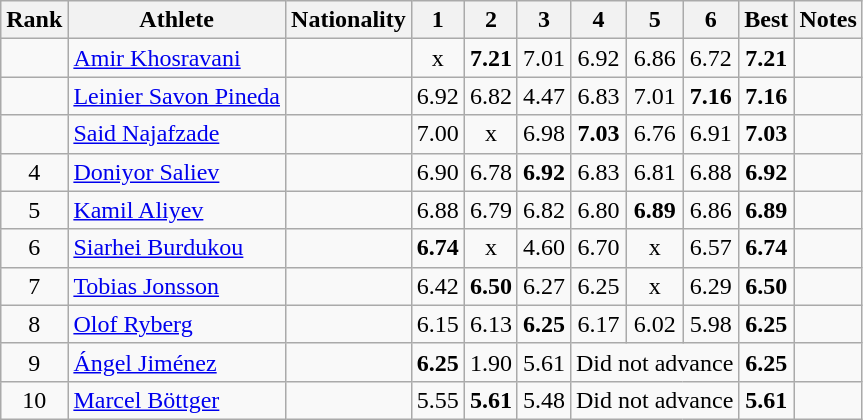<table class="wikitable sortable" style="text-align:center">
<tr>
<th>Rank</th>
<th>Athlete</th>
<th>Nationality</th>
<th>1</th>
<th>2</th>
<th>3</th>
<th>4</th>
<th>5</th>
<th>6</th>
<th>Best</th>
<th>Notes</th>
</tr>
<tr>
<td></td>
<td style="text-align:left;"><a href='#'>Amir Khosravani</a></td>
<td style="text-align:left;"></td>
<td>x</td>
<td><strong>7.21</strong></td>
<td>7.01</td>
<td>6.92</td>
<td>6.86</td>
<td>6.72</td>
<td><strong>7.21</strong></td>
<td></td>
</tr>
<tr>
<td></td>
<td style="text-align:left;"><a href='#'>Leinier Savon Pineda</a></td>
<td style="text-align:left;"></td>
<td>6.92</td>
<td>6.82</td>
<td>4.47</td>
<td>6.83</td>
<td>7.01</td>
<td><strong>7.16</strong></td>
<td><strong>7.16</strong></td>
<td></td>
</tr>
<tr>
<td></td>
<td style="text-align:left;"><a href='#'>Said Najafzade</a></td>
<td style="text-align:left;"></td>
<td>7.00</td>
<td>x</td>
<td>6.98</td>
<td><strong>7.03</strong></td>
<td>6.76</td>
<td>6.91</td>
<td><strong>7.03</strong></td>
<td></td>
</tr>
<tr>
<td>4</td>
<td style="text-align:left;"><a href='#'>Doniyor Saliev</a></td>
<td style="text-align:left;"></td>
<td>6.90</td>
<td>6.78</td>
<td><strong>6.92</strong></td>
<td>6.83</td>
<td>6.81</td>
<td>6.88</td>
<td><strong>6.92</strong></td>
<td></td>
</tr>
<tr>
<td>5</td>
<td style="text-align:left;"><a href='#'>Kamil Aliyev</a></td>
<td style="text-align:left;"></td>
<td>6.88</td>
<td>6.79</td>
<td>6.82</td>
<td>6.80</td>
<td><strong>6.89</strong></td>
<td>6.86</td>
<td><strong>6.89</strong></td>
<td></td>
</tr>
<tr>
<td>6</td>
<td style="text-align:left;"><a href='#'>Siarhei Burdukou</a></td>
<td style="text-align:left;"></td>
<td><strong>6.74</strong></td>
<td>x</td>
<td>4.60</td>
<td>6.70</td>
<td>x</td>
<td>6.57</td>
<td><strong>6.74</strong></td>
<td></td>
</tr>
<tr>
<td>7</td>
<td style="text-align:left;"><a href='#'>Tobias Jonsson</a></td>
<td style="text-align:left;"></td>
<td>6.42</td>
<td><strong>6.50</strong></td>
<td>6.27</td>
<td>6.25</td>
<td>x</td>
<td>6.29</td>
<td><strong>6.50</strong></td>
<td></td>
</tr>
<tr>
<td>8</td>
<td style="text-align:left;"><a href='#'>Olof Ryberg</a></td>
<td style="text-align:left;"></td>
<td>6.15</td>
<td>6.13</td>
<td><strong>6.25</strong></td>
<td>6.17</td>
<td>6.02</td>
<td>5.98</td>
<td><strong>6.25</strong></td>
<td></td>
</tr>
<tr>
<td>9</td>
<td style="text-align:left;"><a href='#'>Ángel Jiménez</a></td>
<td style="text-align:left;"></td>
<td><strong>6.25</strong></td>
<td>1.90</td>
<td>5.61</td>
<td colspan="3">Did not advance</td>
<td><strong>6.25</strong></td>
<td></td>
</tr>
<tr>
<td>10</td>
<td style="text-align:left;"><a href='#'>Marcel Böttger</a></td>
<td style="text-align:left;"></td>
<td>5.55</td>
<td><strong>5.61</strong></td>
<td>5.48</td>
<td colspan="3">Did not advance</td>
<td><strong>5.61</strong></td>
<td></td>
</tr>
</table>
